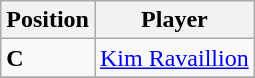<table class="wikitable collapsible">
<tr>
<th>Position</th>
<th>Player</th>
</tr>
<tr>
<td><strong>C</strong></td>
<td> <a href='#'>Kim Ravaillion</a></td>
</tr>
<tr>
</tr>
</table>
